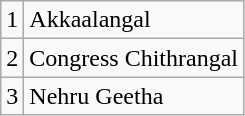<table class="wikitable">
<tr>
<td>1</td>
<td>Akkaalangal</td>
</tr>
<tr>
<td>2</td>
<td>Congress Chithrangal</td>
</tr>
<tr>
<td>3</td>
<td>Nehru Geetha</td>
</tr>
</table>
